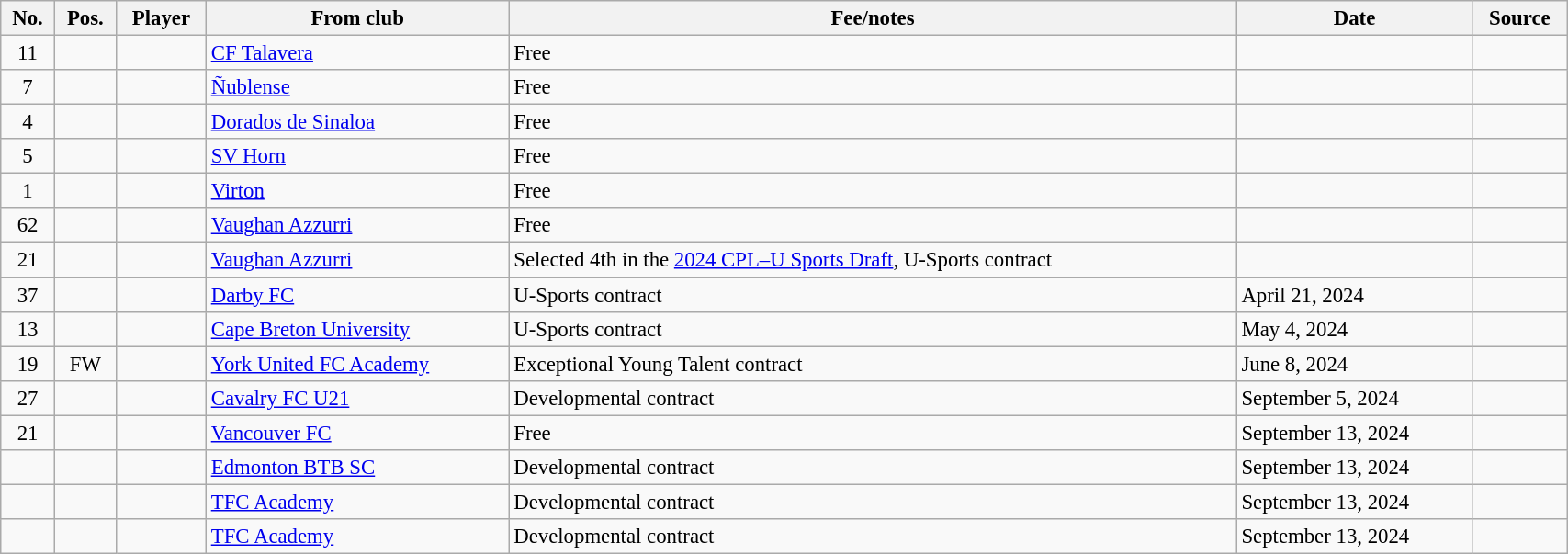<table class="wikitable sortable" style="width:90%; font-size:95%;">
<tr>
<th>No.</th>
<th>Pos.</th>
<th>Player</th>
<th>From club</th>
<th>Fee/notes</th>
<th>Date</th>
<th>Source</th>
</tr>
<tr>
<td style="text-align:center">11</td>
<td style="text-align:center"></td>
<td></td>
<td> <a href='#'>CF Talavera</a></td>
<td>Free</td>
<td></td>
<td></td>
</tr>
<tr>
<td style="text-align:center">7</td>
<td style="text-align:center"></td>
<td></td>
<td> <a href='#'>Ñublense</a></td>
<td>Free</td>
<td></td>
<td></td>
</tr>
<tr>
<td style="text-align:center">4</td>
<td style="text-align:center"></td>
<td></td>
<td> <a href='#'>Dorados de Sinaloa</a></td>
<td>Free</td>
<td></td>
<td></td>
</tr>
<tr>
<td style="text-align:center">5</td>
<td style="text-align:center"></td>
<td></td>
<td> <a href='#'>SV Horn</a></td>
<td>Free</td>
<td></td>
<td></td>
</tr>
<tr>
<td style="text-align:center">1</td>
<td style="text-align:center"></td>
<td></td>
<td> <a href='#'>Virton</a></td>
<td>Free</td>
<td></td>
<td></td>
</tr>
<tr>
<td style="text-align:center">62</td>
<td style="text-align:center"></td>
<td></td>
<td> <a href='#'>Vaughan Azzurri</a></td>
<td>Free</td>
<td></td>
<td></td>
</tr>
<tr>
<td style="text-align:center">21</td>
<td style="text-align:center"></td>
<td></td>
<td> <a href='#'>Vaughan Azzurri</a></td>
<td>Selected 4th in the <a href='#'>2024 CPL–U Sports Draft</a>, U-Sports contract</td>
<td></td>
<td></td>
</tr>
<tr>
<td style="text-align:center">37</td>
<td style="text-align:center"></td>
<td></td>
<td> <a href='#'>Darby FC</a></td>
<td>U-Sports contract</td>
<td>April 21, 2024</td>
<td></td>
</tr>
<tr>
<td style="text-align:center">13</td>
<td style="text-align:center"></td>
<td></td>
<td> <a href='#'>Cape Breton University</a></td>
<td>U-Sports contract</td>
<td>May 4, 2024</td>
<td></td>
</tr>
<tr>
<td style="text-align:center">19</td>
<td style="text-align:center">FW</td>
<td></td>
<td> <a href='#'>York United FC Academy</a></td>
<td>Exceptional Young Talent contract</td>
<td>June 8, 2024</td>
<td></td>
</tr>
<tr>
<td style="text-align:center">27</td>
<td style="text-align:center"></td>
<td></td>
<td> <a href='#'>Cavalry FC U21</a></td>
<td>Developmental contract</td>
<td>September 5, 2024</td>
<td></td>
</tr>
<tr>
<td style="text-align:center">21</td>
<td style="text-align:center"></td>
<td></td>
<td> <a href='#'>Vancouver FC</a></td>
<td>Free</td>
<td>September 13, 2024</td>
<td></td>
</tr>
<tr>
<td style="text-align:center"></td>
<td style="text-align:center"></td>
<td></td>
<td> <a href='#'>Edmonton BTB SC</a></td>
<td>Developmental contract</td>
<td>September 13, 2024</td>
<td></td>
</tr>
<tr>
<td style="text-align:center"></td>
<td style="text-align:center"></td>
<td></td>
<td> <a href='#'>TFC Academy</a></td>
<td>Developmental contract</td>
<td>September 13, 2024</td>
<td></td>
</tr>
<tr>
<td style="text-align:center"></td>
<td style="text-align:center"></td>
<td></td>
<td> <a href='#'>TFC Academy</a></td>
<td>Developmental contract</td>
<td>September 13, 2024</td>
<td></td>
</tr>
</table>
